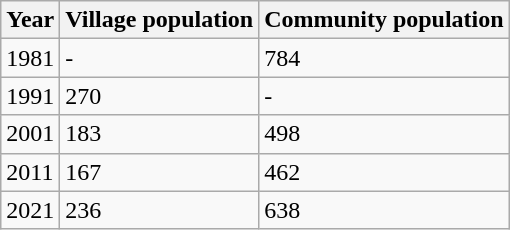<table class=wikitable>
<tr>
<th>Year</th>
<th>Village population</th>
<th>Community population</th>
</tr>
<tr>
<td>1981</td>
<td>-</td>
<td>784</td>
</tr>
<tr>
<td>1991</td>
<td>270</td>
<td>-</td>
</tr>
<tr>
<td>2001</td>
<td>183</td>
<td>498</td>
</tr>
<tr>
<td>2011</td>
<td>167</td>
<td>462</td>
</tr>
<tr>
<td>2021</td>
<td>236</td>
<td>638</td>
</tr>
</table>
